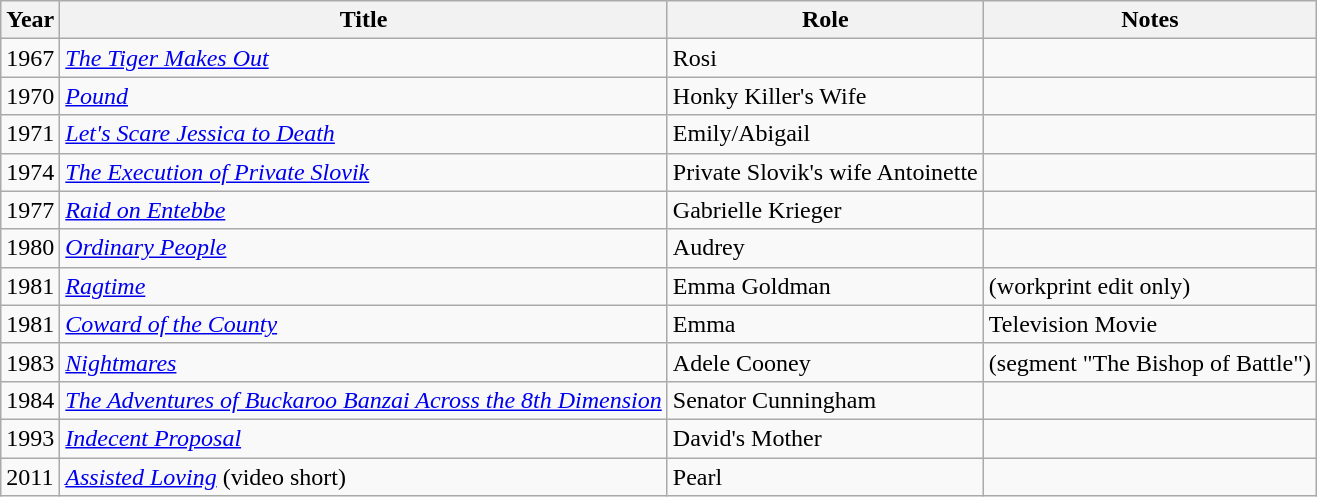<table class="wikitable">
<tr>
<th>Year</th>
<th>Title</th>
<th>Role</th>
<th>Notes</th>
</tr>
<tr>
<td>1967</td>
<td><em><a href='#'>The Tiger Makes Out</a></em></td>
<td>Rosi</td>
<td></td>
</tr>
<tr>
<td>1970</td>
<td><em><a href='#'>Pound</a></em></td>
<td>Honky Killer's Wife</td>
<td></td>
</tr>
<tr>
<td>1971</td>
<td><em><a href='#'>Let's Scare Jessica to Death</a></em></td>
<td>Emily/Abigail</td>
<td></td>
</tr>
<tr>
<td>1974</td>
<td><em><a href='#'>The Execution of Private Slovik</a></em></td>
<td>Private Slovik's wife Antoinette</td>
<td></td>
</tr>
<tr>
<td>1977</td>
<td><em><a href='#'>Raid on Entebbe</a></em></td>
<td>Gabrielle Krieger</td>
<td></td>
</tr>
<tr>
<td>1980</td>
<td><em><a href='#'>Ordinary People</a></em></td>
<td>Audrey</td>
<td></td>
</tr>
<tr>
<td>1981</td>
<td><em><a href='#'>Ragtime</a></em></td>
<td>Emma Goldman</td>
<td>(workprint edit only)</td>
</tr>
<tr>
<td>1981</td>
<td><em><a href='#'>Coward of the County</a></em></td>
<td>Emma</td>
<td>Television Movie</td>
</tr>
<tr>
<td>1983</td>
<td><em><a href='#'>Nightmares</a></em></td>
<td>Adele Cooney</td>
<td>(segment "The Bishop of Battle")</td>
</tr>
<tr>
<td>1984</td>
<td><em><a href='#'>The Adventures of Buckaroo Banzai Across the 8th Dimension</a></em></td>
<td>Senator Cunningham</td>
<td></td>
</tr>
<tr>
<td>1993</td>
<td><em><a href='#'>Indecent Proposal</a></em></td>
<td>David's Mother</td>
<td></td>
</tr>
<tr>
<td>2011</td>
<td><em><a href='#'>Assisted Loving</a></em> (video short)</td>
<td>Pearl</td>
<td></td>
</tr>
</table>
